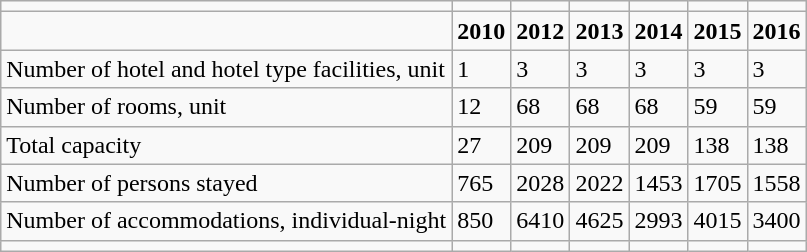<table class="wikitable">
<tr>
<td></td>
<td></td>
<td></td>
<td></td>
<td></td>
<td></td>
<td></td>
</tr>
<tr>
<td></td>
<td><strong>2010</strong></td>
<td><strong>2012</strong></td>
<td><strong>2013</strong></td>
<td><strong>2014</strong></td>
<td><strong>2015</strong></td>
<td><strong>2016</strong></td>
</tr>
<tr>
<td>Number  of hotel and hotel type facilities, unit</td>
<td>1</td>
<td>3</td>
<td>3</td>
<td>3</td>
<td>3</td>
<td>3</td>
</tr>
<tr>
<td>Number  of rooms, unit</td>
<td>12</td>
<td>68</td>
<td>68</td>
<td>68</td>
<td>59</td>
<td>59</td>
</tr>
<tr>
<td>Total  capacity</td>
<td>27</td>
<td>209</td>
<td>209</td>
<td>209</td>
<td>138</td>
<td>138</td>
</tr>
<tr>
<td>Number  of persons stayed</td>
<td>765</td>
<td>2028</td>
<td>2022</td>
<td>1453</td>
<td>1705</td>
<td>1558</td>
</tr>
<tr>
<td>Number  of accommodations, individual-night</td>
<td>850</td>
<td>6410</td>
<td>4625</td>
<td>2993</td>
<td>4015</td>
<td>3400</td>
</tr>
<tr>
<td></td>
<td></td>
<td></td>
<td></td>
<td></td>
<td></td>
<td></td>
</tr>
</table>
